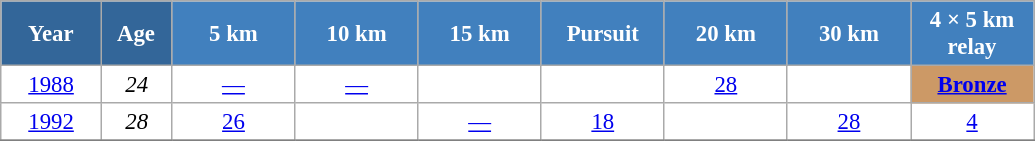<table class="wikitable" style="font-size:95%; text-align:center; border:grey solid 1px; border-collapse:collapse; background:#ffffff;">
<tr>
<th style="background-color:#369; color:white; width:60px;"> Year </th>
<th style="background-color:#369; color:white; width:40px;"> Age </th>
<th style="background-color:#4180be; color:white; width:75px;"> 5 km </th>
<th style="background-color:#4180be; color:white; width:75px;"> 10 km </th>
<th style="background-color:#4180be; color:white; width:75px;"> 15 km </th>
<th style="background-color:#4180be; color:white; width:75px;"> Pursuit </th>
<th style="background-color:#4180be; color:white; width:75px;"> 20 km </th>
<th style="background-color:#4180be; color:white; width:75px;"> 30 km </th>
<th style="background-color:#4180be; color:white; width:75px;"> 4 × 5 km <br> relay </th>
</tr>
<tr>
<td><a href='#'>1988</a></td>
<td><em>24</em></td>
<td><a href='#'>—</a></td>
<td><a href='#'>—</a></td>
<td></td>
<td></td>
<td><a href='#'>28</a></td>
<td></td>
<td bgcolor="cc9966"><a href='#'><strong>Bronze</strong></a></td>
</tr>
<tr>
<td><a href='#'>1992</a></td>
<td><em>28</em></td>
<td><a href='#'>26</a></td>
<td></td>
<td><a href='#'>—</a></td>
<td><a href='#'>18</a></td>
<td></td>
<td><a href='#'>28</a></td>
<td><a href='#'>4</a></td>
</tr>
<tr>
</tr>
</table>
